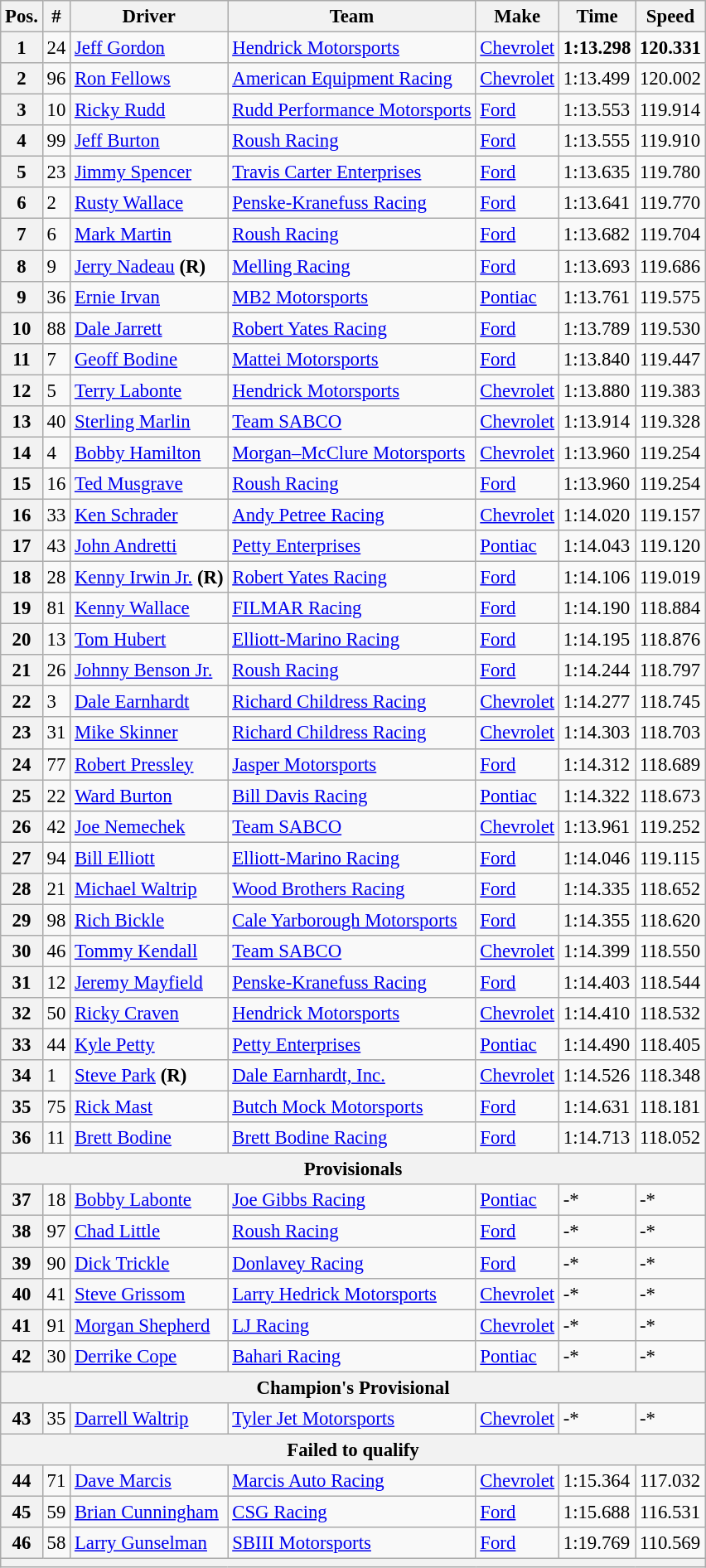<table class="wikitable" style="font-size:95%">
<tr>
<th>Pos.</th>
<th>#</th>
<th>Driver</th>
<th>Team</th>
<th>Make</th>
<th>Time</th>
<th>Speed</th>
</tr>
<tr>
<th>1</th>
<td>24</td>
<td><a href='#'>Jeff Gordon</a></td>
<td><a href='#'>Hendrick Motorsports</a></td>
<td><a href='#'>Chevrolet</a></td>
<td><strong>1:13.298</strong></td>
<td><strong>120.331</strong></td>
</tr>
<tr>
<th>2</th>
<td>96</td>
<td><a href='#'>Ron Fellows</a></td>
<td><a href='#'>American Equipment Racing</a></td>
<td><a href='#'>Chevrolet</a></td>
<td>1:13.499</td>
<td>120.002</td>
</tr>
<tr>
<th>3</th>
<td>10</td>
<td><a href='#'>Ricky Rudd</a></td>
<td><a href='#'>Rudd Performance Motorsports</a></td>
<td><a href='#'>Ford</a></td>
<td>1:13.553</td>
<td>119.914</td>
</tr>
<tr>
<th>4</th>
<td>99</td>
<td><a href='#'>Jeff Burton</a></td>
<td><a href='#'>Roush Racing</a></td>
<td><a href='#'>Ford</a></td>
<td>1:13.555</td>
<td>119.910</td>
</tr>
<tr>
<th>5</th>
<td>23</td>
<td><a href='#'>Jimmy Spencer</a></td>
<td><a href='#'>Travis Carter Enterprises</a></td>
<td><a href='#'>Ford</a></td>
<td>1:13.635</td>
<td>119.780</td>
</tr>
<tr>
<th>6</th>
<td>2</td>
<td><a href='#'>Rusty Wallace</a></td>
<td><a href='#'>Penske-Kranefuss Racing</a></td>
<td><a href='#'>Ford</a></td>
<td>1:13.641</td>
<td>119.770</td>
</tr>
<tr>
<th>7</th>
<td>6</td>
<td><a href='#'>Mark Martin</a></td>
<td><a href='#'>Roush Racing</a></td>
<td><a href='#'>Ford</a></td>
<td>1:13.682</td>
<td>119.704</td>
</tr>
<tr>
<th>8</th>
<td>9</td>
<td><a href='#'>Jerry Nadeau</a> <strong>(R)</strong></td>
<td><a href='#'>Melling Racing</a></td>
<td><a href='#'>Ford</a></td>
<td>1:13.693</td>
<td>119.686</td>
</tr>
<tr>
<th>9</th>
<td>36</td>
<td><a href='#'>Ernie Irvan</a></td>
<td><a href='#'>MB2 Motorsports</a></td>
<td><a href='#'>Pontiac</a></td>
<td>1:13.761</td>
<td>119.575</td>
</tr>
<tr>
<th>10</th>
<td>88</td>
<td><a href='#'>Dale Jarrett</a></td>
<td><a href='#'>Robert Yates Racing</a></td>
<td><a href='#'>Ford</a></td>
<td>1:13.789</td>
<td>119.530</td>
</tr>
<tr>
<th>11</th>
<td>7</td>
<td><a href='#'>Geoff Bodine</a></td>
<td><a href='#'>Mattei Motorsports</a></td>
<td><a href='#'>Ford</a></td>
<td>1:13.840</td>
<td>119.447</td>
</tr>
<tr>
<th>12</th>
<td>5</td>
<td><a href='#'>Terry Labonte</a></td>
<td><a href='#'>Hendrick Motorsports</a></td>
<td><a href='#'>Chevrolet</a></td>
<td>1:13.880</td>
<td>119.383</td>
</tr>
<tr>
<th>13</th>
<td>40</td>
<td><a href='#'>Sterling Marlin</a></td>
<td><a href='#'>Team SABCO</a></td>
<td><a href='#'>Chevrolet</a></td>
<td>1:13.914</td>
<td>119.328</td>
</tr>
<tr>
<th>14</th>
<td>4</td>
<td><a href='#'>Bobby Hamilton</a></td>
<td><a href='#'>Morgan–McClure Motorsports</a></td>
<td><a href='#'>Chevrolet</a></td>
<td>1:13.960</td>
<td>119.254</td>
</tr>
<tr>
<th>15</th>
<td>16</td>
<td><a href='#'>Ted Musgrave</a></td>
<td><a href='#'>Roush Racing</a></td>
<td><a href='#'>Ford</a></td>
<td>1:13.960</td>
<td>119.254</td>
</tr>
<tr>
<th>16</th>
<td>33</td>
<td><a href='#'>Ken Schrader</a></td>
<td><a href='#'>Andy Petree Racing</a></td>
<td><a href='#'>Chevrolet</a></td>
<td>1:14.020</td>
<td>119.157</td>
</tr>
<tr>
<th>17</th>
<td>43</td>
<td><a href='#'>John Andretti</a></td>
<td><a href='#'>Petty Enterprises</a></td>
<td><a href='#'>Pontiac</a></td>
<td>1:14.043</td>
<td>119.120</td>
</tr>
<tr>
<th>18</th>
<td>28</td>
<td><a href='#'>Kenny Irwin Jr.</a> <strong>(R)</strong></td>
<td><a href='#'>Robert Yates Racing</a></td>
<td><a href='#'>Ford</a></td>
<td>1:14.106</td>
<td>119.019</td>
</tr>
<tr>
<th>19</th>
<td>81</td>
<td><a href='#'>Kenny Wallace</a></td>
<td><a href='#'>FILMAR Racing</a></td>
<td><a href='#'>Ford</a></td>
<td>1:14.190</td>
<td>118.884</td>
</tr>
<tr>
<th>20</th>
<td>13</td>
<td><a href='#'>Tom Hubert</a></td>
<td><a href='#'>Elliott-Marino Racing</a></td>
<td><a href='#'>Ford</a></td>
<td>1:14.195</td>
<td>118.876</td>
</tr>
<tr>
<th>21</th>
<td>26</td>
<td><a href='#'>Johnny Benson Jr.</a></td>
<td><a href='#'>Roush Racing</a></td>
<td><a href='#'>Ford</a></td>
<td>1:14.244</td>
<td>118.797</td>
</tr>
<tr>
<th>22</th>
<td>3</td>
<td><a href='#'>Dale Earnhardt</a></td>
<td><a href='#'>Richard Childress Racing</a></td>
<td><a href='#'>Chevrolet</a></td>
<td>1:14.277</td>
<td>118.745</td>
</tr>
<tr>
<th>23</th>
<td>31</td>
<td><a href='#'>Mike Skinner</a></td>
<td><a href='#'>Richard Childress Racing</a></td>
<td><a href='#'>Chevrolet</a></td>
<td>1:14.303</td>
<td>118.703</td>
</tr>
<tr>
<th>24</th>
<td>77</td>
<td><a href='#'>Robert Pressley</a></td>
<td><a href='#'>Jasper Motorsports</a></td>
<td><a href='#'>Ford</a></td>
<td>1:14.312</td>
<td>118.689</td>
</tr>
<tr>
<th>25</th>
<td>22</td>
<td><a href='#'>Ward Burton</a></td>
<td><a href='#'>Bill Davis Racing</a></td>
<td><a href='#'>Pontiac</a></td>
<td>1:14.322</td>
<td>118.673</td>
</tr>
<tr>
<th>26</th>
<td>42</td>
<td><a href='#'>Joe Nemechek</a></td>
<td><a href='#'>Team SABCO</a></td>
<td><a href='#'>Chevrolet</a></td>
<td>1:13.961</td>
<td>119.252</td>
</tr>
<tr>
<th>27</th>
<td>94</td>
<td><a href='#'>Bill Elliott</a></td>
<td><a href='#'>Elliott-Marino Racing</a></td>
<td><a href='#'>Ford</a></td>
<td>1:14.046</td>
<td>119.115</td>
</tr>
<tr>
<th>28</th>
<td>21</td>
<td><a href='#'>Michael Waltrip</a></td>
<td><a href='#'>Wood Brothers Racing</a></td>
<td><a href='#'>Ford</a></td>
<td>1:14.335</td>
<td>118.652</td>
</tr>
<tr>
<th>29</th>
<td>98</td>
<td><a href='#'>Rich Bickle</a></td>
<td><a href='#'>Cale Yarborough Motorsports</a></td>
<td><a href='#'>Ford</a></td>
<td>1:14.355</td>
<td>118.620</td>
</tr>
<tr>
<th>30</th>
<td>46</td>
<td><a href='#'>Tommy Kendall</a></td>
<td><a href='#'>Team SABCO</a></td>
<td><a href='#'>Chevrolet</a></td>
<td>1:14.399</td>
<td>118.550</td>
</tr>
<tr>
<th>31</th>
<td>12</td>
<td><a href='#'>Jeremy Mayfield</a></td>
<td><a href='#'>Penske-Kranefuss Racing</a></td>
<td><a href='#'>Ford</a></td>
<td>1:14.403</td>
<td>118.544</td>
</tr>
<tr>
<th>32</th>
<td>50</td>
<td><a href='#'>Ricky Craven</a></td>
<td><a href='#'>Hendrick Motorsports</a></td>
<td><a href='#'>Chevrolet</a></td>
<td>1:14.410</td>
<td>118.532</td>
</tr>
<tr>
<th>33</th>
<td>44</td>
<td><a href='#'>Kyle Petty</a></td>
<td><a href='#'>Petty Enterprises</a></td>
<td><a href='#'>Pontiac</a></td>
<td>1:14.490</td>
<td>118.405</td>
</tr>
<tr>
<th>34</th>
<td>1</td>
<td><a href='#'>Steve Park</a> <strong>(R)</strong></td>
<td><a href='#'>Dale Earnhardt, Inc.</a></td>
<td><a href='#'>Chevrolet</a></td>
<td>1:14.526</td>
<td>118.348</td>
</tr>
<tr>
<th>35</th>
<td>75</td>
<td><a href='#'>Rick Mast</a></td>
<td><a href='#'>Butch Mock Motorsports</a></td>
<td><a href='#'>Ford</a></td>
<td>1:14.631</td>
<td>118.181</td>
</tr>
<tr>
<th>36</th>
<td>11</td>
<td><a href='#'>Brett Bodine</a></td>
<td><a href='#'>Brett Bodine Racing</a></td>
<td><a href='#'>Ford</a></td>
<td>1:14.713</td>
<td>118.052</td>
</tr>
<tr>
<th colspan="7">Provisionals</th>
</tr>
<tr>
<th>37</th>
<td>18</td>
<td><a href='#'>Bobby Labonte</a></td>
<td><a href='#'>Joe Gibbs Racing</a></td>
<td><a href='#'>Pontiac</a></td>
<td>-*</td>
<td>-*</td>
</tr>
<tr>
<th>38</th>
<td>97</td>
<td><a href='#'>Chad Little</a></td>
<td><a href='#'>Roush Racing</a></td>
<td><a href='#'>Ford</a></td>
<td>-*</td>
<td>-*</td>
</tr>
<tr>
<th>39</th>
<td>90</td>
<td><a href='#'>Dick Trickle</a></td>
<td><a href='#'>Donlavey Racing</a></td>
<td><a href='#'>Ford</a></td>
<td>-*</td>
<td>-*</td>
</tr>
<tr>
<th>40</th>
<td>41</td>
<td><a href='#'>Steve Grissom</a></td>
<td><a href='#'>Larry Hedrick Motorsports</a></td>
<td><a href='#'>Chevrolet</a></td>
<td>-*</td>
<td>-*</td>
</tr>
<tr>
<th>41</th>
<td>91</td>
<td><a href='#'>Morgan Shepherd</a></td>
<td><a href='#'>LJ Racing</a></td>
<td><a href='#'>Chevrolet</a></td>
<td>-*</td>
<td>-*</td>
</tr>
<tr>
<th>42</th>
<td>30</td>
<td><a href='#'>Derrike Cope</a></td>
<td><a href='#'>Bahari Racing</a></td>
<td><a href='#'>Pontiac</a></td>
<td>-*</td>
<td>-*</td>
</tr>
<tr>
<th colspan="7">Champion's Provisional</th>
</tr>
<tr>
<th>43</th>
<td>35</td>
<td><a href='#'>Darrell Waltrip</a></td>
<td><a href='#'>Tyler Jet Motorsports</a></td>
<td><a href='#'>Chevrolet</a></td>
<td>-*</td>
<td>-*</td>
</tr>
<tr>
<th colspan="7">Failed to qualify</th>
</tr>
<tr>
<th>44</th>
<td>71</td>
<td><a href='#'>Dave Marcis</a></td>
<td><a href='#'>Marcis Auto Racing</a></td>
<td><a href='#'>Chevrolet</a></td>
<td>1:15.364</td>
<td>117.032</td>
</tr>
<tr>
<th>45</th>
<td>59</td>
<td><a href='#'>Brian Cunningham</a></td>
<td><a href='#'>CSG Racing</a></td>
<td><a href='#'>Ford</a></td>
<td>1:15.688</td>
<td>116.531</td>
</tr>
<tr>
<th>46</th>
<td>58</td>
<td><a href='#'>Larry Gunselman</a></td>
<td><a href='#'>SBIII Motorsports</a></td>
<td><a href='#'>Ford</a></td>
<td>1:19.769</td>
<td>110.569</td>
</tr>
<tr>
<th colspan="7"></th>
</tr>
</table>
